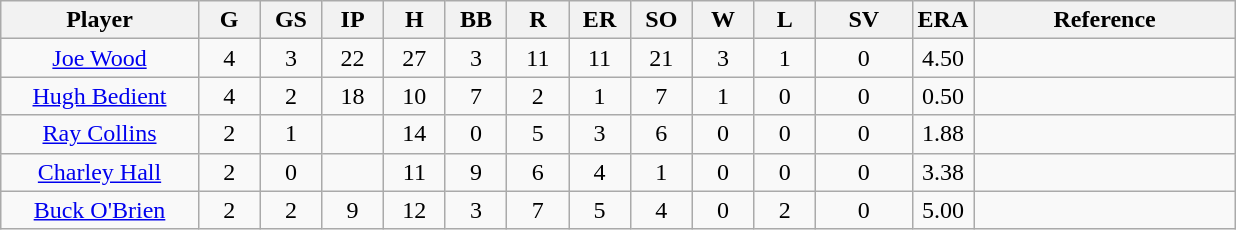<table class="wikitable sortable" style="text-align:center">
<tr>
<th width="16%">Player</th>
<th width="5%">G</th>
<th width="5%">GS</th>
<th width="5%">IP</th>
<th width="5%">H</th>
<th width="5%">BB</th>
<th width="5%">R</th>
<th width="5%">ER</th>
<th width="5%">SO</th>
<th width="5%">W</th>
<th width="5%">L</th>
<th>SV</th>
<th width="5%">ERA</th>
<th>Reference</th>
</tr>
<tr>
<td><a href='#'>Joe Wood</a></td>
<td>4</td>
<td>3</td>
<td>22</td>
<td>27</td>
<td>3</td>
<td>11</td>
<td>11</td>
<td>21</td>
<td>3</td>
<td>1</td>
<td>0</td>
<td>4.50</td>
<td></td>
</tr>
<tr>
<td><a href='#'>Hugh Bedient</a></td>
<td>4</td>
<td>2</td>
<td>18</td>
<td>10</td>
<td>7</td>
<td>2</td>
<td>1</td>
<td>7</td>
<td>1</td>
<td>0</td>
<td>0</td>
<td>0.50</td>
<td></td>
</tr>
<tr>
<td><a href='#'>Ray Collins</a></td>
<td>2</td>
<td>1</td>
<td></td>
<td>14</td>
<td>0</td>
<td>5</td>
<td>3</td>
<td>6</td>
<td>0</td>
<td>0</td>
<td>0</td>
<td>1.88</td>
<td></td>
</tr>
<tr>
<td><a href='#'>Charley Hall</a></td>
<td>2</td>
<td>0</td>
<td></td>
<td>11</td>
<td>9</td>
<td>6</td>
<td>4</td>
<td>1</td>
<td>0</td>
<td>0</td>
<td>0</td>
<td>3.38</td>
<td></td>
</tr>
<tr>
<td><a href='#'>Buck O'Brien</a></td>
<td>2</td>
<td>2</td>
<td>9</td>
<td>12</td>
<td>3</td>
<td>7</td>
<td>5</td>
<td>4</td>
<td>0</td>
<td>2</td>
<td>0</td>
<td>5.00</td>
<td></td>
</tr>
</table>
